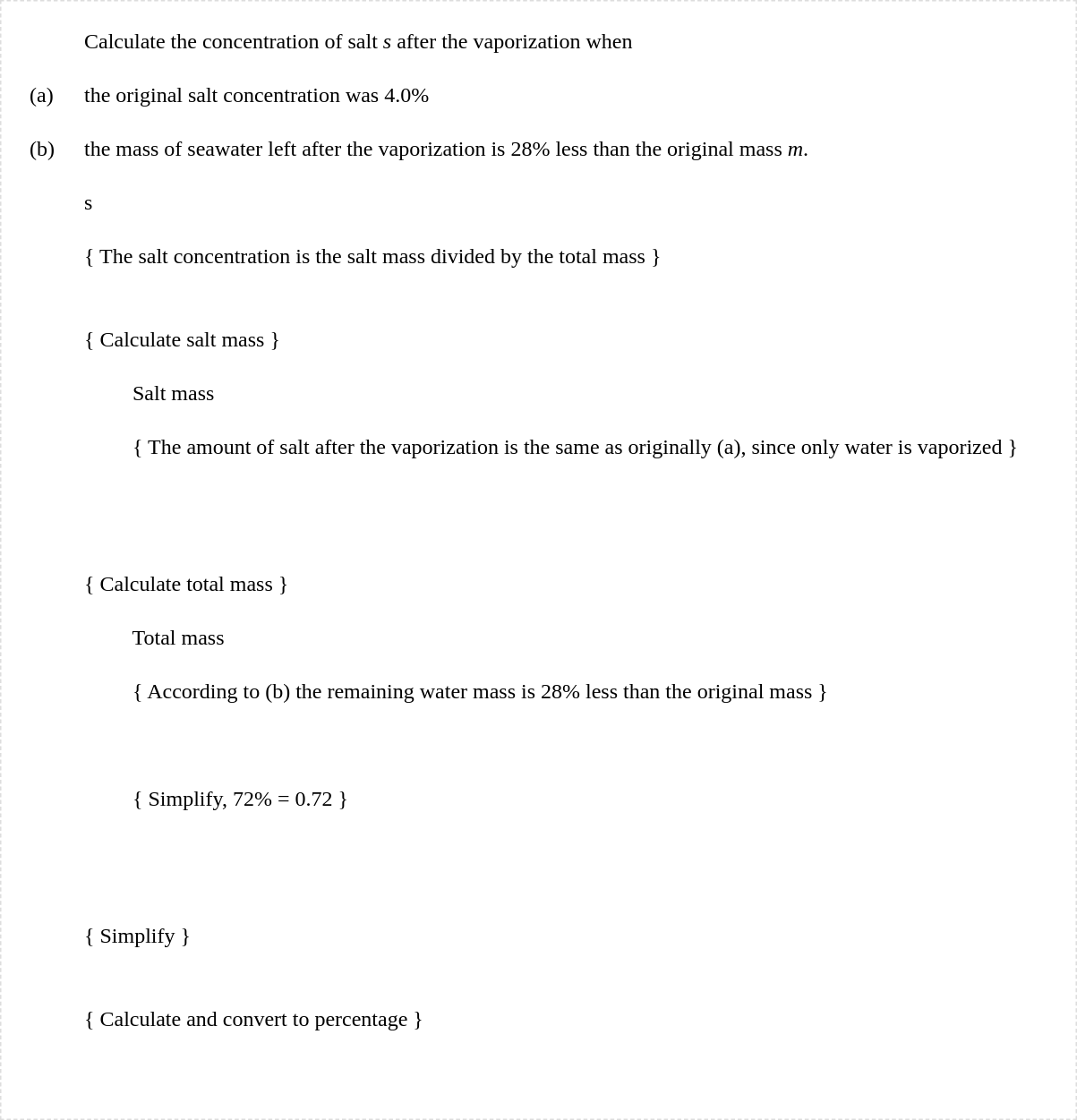<table style="border:1px dashed #ddd;" cellspacing="20">
<tr>
<td></td>
<td>Calculate the concentration of salt <em>s</em> after the vaporization when</td>
</tr>
<tr>
<td>(a)</td>
<td>the original salt concentration was 4.0%</td>
</tr>
<tr>
<td>(b)</td>
<td>the mass of seawater left after the vaporization is 28% less than the original mass <em>m</em>.</td>
</tr>
<tr>
<td></td>
<td>s</td>
</tr>
<tr>
<td></td>
<td>{ The salt concentration is the salt mass divided by the total mass }</td>
</tr>
<tr>
<td></td>
<td></td>
<td></td>
</tr>
<tr>
<td></td>
<td>{ Calculate salt mass }</td>
</tr>
<tr>
<td></td>
<td>                    Salt mass</td>
</tr>
<tr>
<td></td>
<td>          { The amount of salt after the vaporization is the same as originally (a), since only water is vaporized }</td>
</tr>
<tr>
<td></td>
<td>          </td>
</tr>
<tr>
<td></td>
<td></td>
</tr>
<tr>
<td></td>
<td>{ Calculate total mass }</td>
</tr>
<tr>
<td></td>
<td>                    Total mass</td>
</tr>
<tr>
<td></td>
<td>          { According to (b) the remaining water mass is 28% less than the original mass  }</td>
</tr>
<tr>
<td></td>
<td>          </td>
</tr>
<tr>
<td></td>
<td>          { Simplify, 72% = 0.72 }</td>
</tr>
<tr>
<td></td>
<td>          </td>
</tr>
<tr>
<td></td>
<td></td>
</tr>
<tr>
<td></td>
<td>{ Simplify }</td>
</tr>
<tr>
<td></td>
<td></td>
</tr>
<tr>
<td></td>
<td>{ Calculate and convert to percentage }</td>
</tr>
<tr>
<td></td>
<td></td>
</tr>
<tr>
<td></td>
<td></td>
</tr>
</table>
